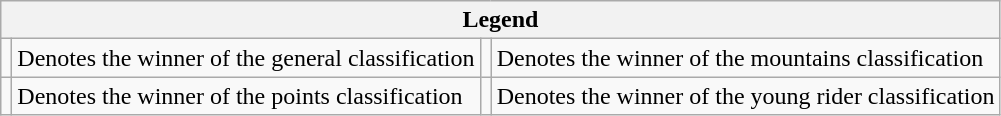<table class="wikitable">
<tr>
<th colspan="4">Legend</th>
</tr>
<tr>
<td></td>
<td>Denotes the winner of the general classification</td>
<td></td>
<td>Denotes the winner of the mountains classification</td>
</tr>
<tr>
<td></td>
<td>Denotes the winner of the points classification</td>
<td></td>
<td>Denotes the winner of the young rider classification</td>
</tr>
</table>
